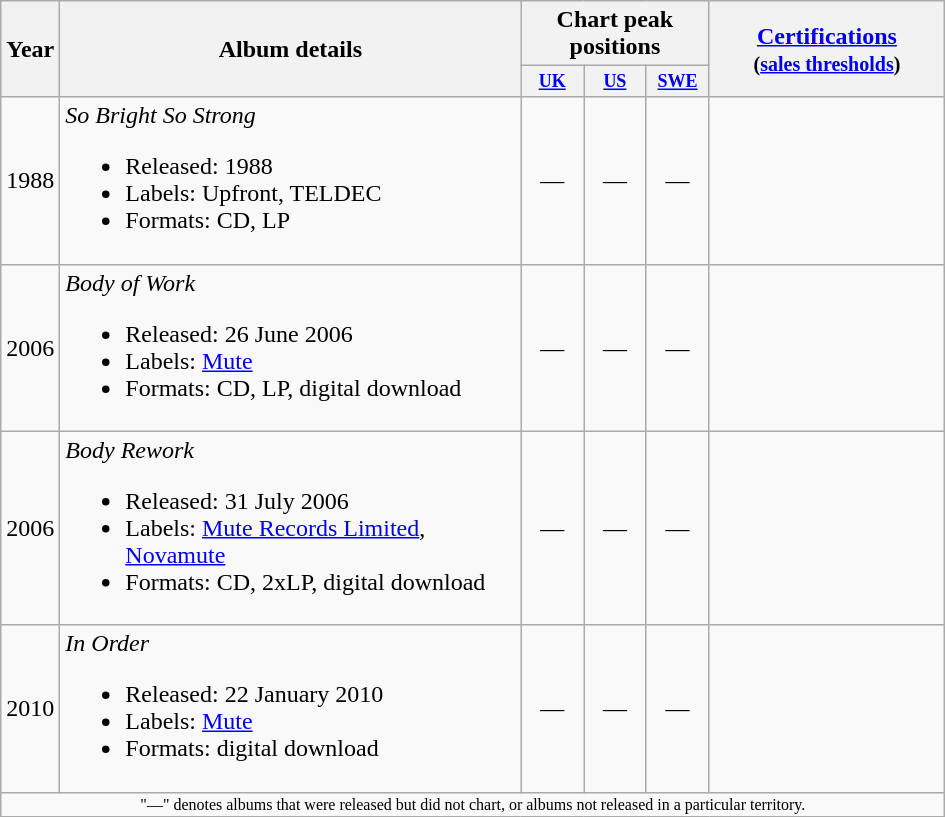<table class="wikitable">
<tr>
<th rowspan="2" style="width:30px;">Year</th>
<th rowspan="2" style="width:300px;">Album details</th>
<th colspan="3">Chart peak positions</th>
<th rowspan="2" style="width:150px;"><a href='#'>Certifications</a><br><small>(<a href='#'>sales thresholds</a>)</small></th>
</tr>
<tr>
<th style="width:3em;font-size:75%;"><a href='#'>UK</a><br></th>
<th style="width:3em;font-size:75%;"><a href='#'>US</a><br></th>
<th style="width:3em;font-size:75%;"><a href='#'>SWE</a><br></th>
</tr>
<tr>
<td>1988</td>
<td><em>So Bright So Strong</em><br><ul><li>Released: 1988</li><li>Labels: Upfront, TELDEC</li><li>Formats: CD, LP</li></ul></td>
<td style="text-align:center;">—</td>
<td style="text-align:center;">—</td>
<td style="text-align:center;">—</td>
<td align="left"></td>
</tr>
<tr>
<td>2006</td>
<td><em>Body of Work</em><br><ul><li>Released: 26 June 2006</li><li>Labels: <a href='#'>Mute</a></li><li>Formats: CD, LP, digital download</li></ul></td>
<td style="text-align:center;">—</td>
<td style="text-align:center;">—</td>
<td style="text-align:center;">—</td>
<td align="left"></td>
</tr>
<tr>
<td>2006</td>
<td><em>Body Rework</em><br><ul><li>Released: 31 July 2006</li><li>Labels: <a href='#'>Mute Records Limited</a>, <a href='#'>Novamute</a></li><li>Formats: CD, 2xLP, digital download</li></ul></td>
<td style="text-align:center;">—</td>
<td style="text-align:center;">—</td>
<td style="text-align:center;">—</td>
<td align="left"></td>
</tr>
<tr>
<td>2010</td>
<td><em>In Order</em><br><ul><li>Released: 22 January 2010</li><li>Labels: <a href='#'>Mute</a></li><li>Formats: digital download</li></ul></td>
<td style="text-align:center;">—</td>
<td style="text-align:center;">—</td>
<td style="text-align:center;">—</td>
<td align="left"></td>
</tr>
<tr>
<td colspan="15" style="text-align:center; font-size:8pt;">"—" denotes albums that were released but did not chart, or albums not released in a particular territory.</td>
</tr>
</table>
